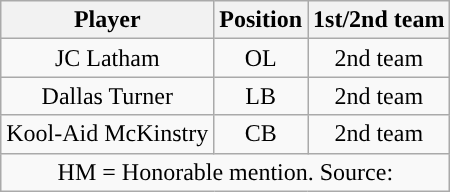<table class="wikitable" style="text-align: center">
<tr>
<th>Player</th>
<th>Position</th>
<th>1st/2nd team</th>
</tr>
<tr>
<td>JC Latham</td>
<td>OL</td>
<td>2nd team</td>
</tr>
<tr>
<td>Dallas Turner</td>
<td>LB</td>
<td>2nd team</td>
</tr>
<tr>
<td>Kool-Aid McKinstry</td>
<td>CB</td>
<td>2nd team</td>
</tr>
<tr>
<td colspan="3">HM = Honorable mention. Source:</td>
</tr>
</table>
